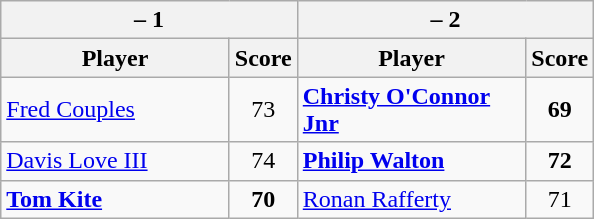<table class=wikitable>
<tr>
<th colspan=2> – 1</th>
<th colspan=2> – 2</th>
</tr>
<tr>
<th width=145>Player</th>
<th>Score</th>
<th width=145>Player</th>
<th>Score</th>
</tr>
<tr>
<td><a href='#'>Fred Couples</a></td>
<td align=center>73</td>
<td><strong><a href='#'>Christy O'Connor Jnr</a></strong></td>
<td align=center><strong>69</strong></td>
</tr>
<tr>
<td><a href='#'>Davis Love III</a></td>
<td align=center>74</td>
<td><strong><a href='#'>Philip Walton</a></strong></td>
<td align=center><strong>72</strong></td>
</tr>
<tr>
<td><strong><a href='#'>Tom Kite</a></strong></td>
<td align=center><strong>70</strong></td>
<td><a href='#'>Ronan Rafferty</a></td>
<td align=center>71</td>
</tr>
</table>
